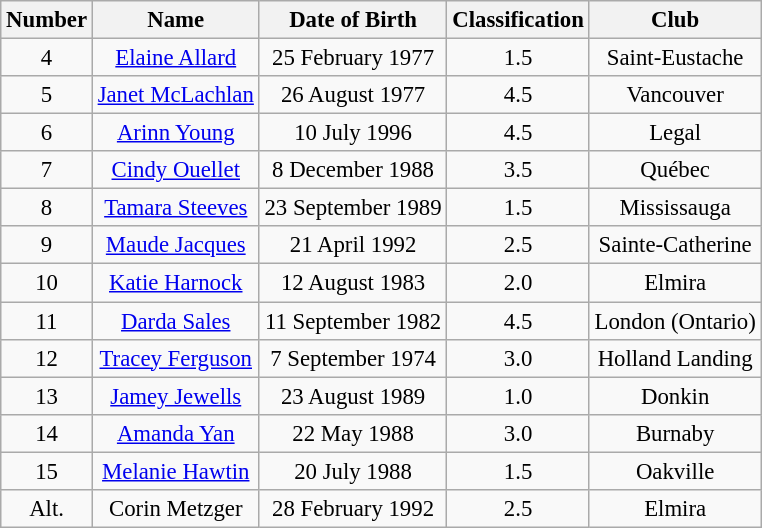<table class="wikitable sortable" style="font-size:95%; text-align: center;">
<tr>
<th scope="col">Number</th>
<th scope="col">Name</th>
<th scope="col">Date of Birth</th>
<th scope="col">Classification</th>
<th scope="col">Club</th>
</tr>
<tr>
<td>4</td>
<td><a href='#'>Elaine Allard</a></td>
<td>25 February 1977</td>
<td>1.5</td>
<td> Saint-Eustache</td>
</tr>
<tr>
<td>5</td>
<td><a href='#'>Janet McLachlan</a></td>
<td>26 August 1977</td>
<td>4.5</td>
<td> Vancouver</td>
</tr>
<tr>
<td>6</td>
<td><a href='#'>Arinn Young</a></td>
<td>10 July 1996</td>
<td>4.5</td>
<td> Legal</td>
</tr>
<tr>
<td>7</td>
<td><a href='#'>Cindy Ouellet</a></td>
<td>8 December 1988</td>
<td>3.5</td>
<td> Québec</td>
</tr>
<tr>
<td>8</td>
<td><a href='#'>Tamara Steeves</a></td>
<td>23 September 1989</td>
<td>1.5</td>
<td> Mississauga</td>
</tr>
<tr>
<td>9</td>
<td><a href='#'>Maude Jacques</a></td>
<td>21 April 1992</td>
<td>2.5</td>
<td>  Sainte-Catherine</td>
</tr>
<tr>
<td>10</td>
<td><a href='#'>Katie Harnock</a></td>
<td>12 August 1983</td>
<td>2.0</td>
<td> Elmira</td>
</tr>
<tr>
<td>11</td>
<td><a href='#'>Darda Sales</a></td>
<td>11 September 1982</td>
<td>4.5</td>
<td> London (Ontario)</td>
</tr>
<tr>
<td>12</td>
<td><a href='#'>Tracey Ferguson</a></td>
<td>7 September 1974</td>
<td>3.0</td>
<td> Holland Landing</td>
</tr>
<tr>
<td>13</td>
<td><a href='#'>Jamey Jewells</a></td>
<td>23 August 1989</td>
<td>1.0</td>
<td> Donkin</td>
</tr>
<tr>
<td>14</td>
<td><a href='#'>Amanda Yan</a></td>
<td>22 May 1988</td>
<td>3.0</td>
<td> Burnaby</td>
</tr>
<tr>
<td>15</td>
<td><a href='#'>Melanie Hawtin</a></td>
<td>20 July 1988</td>
<td>1.5</td>
<td> Oakville</td>
</tr>
<tr>
<td>Alt.</td>
<td>Corin Metzger</td>
<td>28 February 1992</td>
<td>2.5</td>
<td> Elmira</td>
</tr>
</table>
